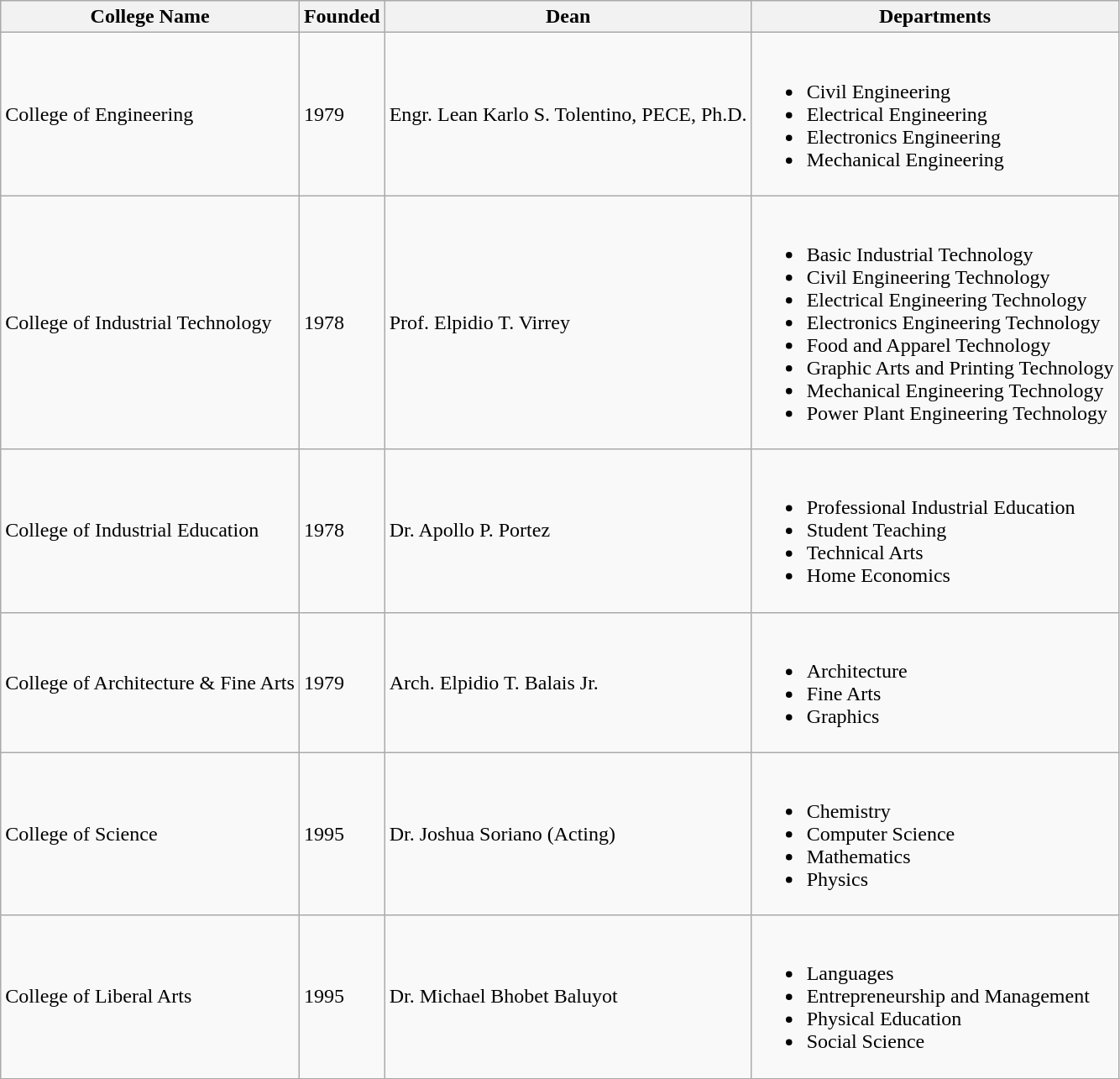<table class="wikitable">
<tr>
<th>College Name</th>
<th>Founded</th>
<th>Dean</th>
<th>Departments</th>
</tr>
<tr>
<td>College of Engineering</td>
<td>1979</td>
<td>Engr. Lean Karlo S. Tolentino, PECE, Ph.D.</td>
<td><br><ul><li>Civil Engineering</li><li>Electrical Engineering</li><li>Electronics Engineering</li><li>Mechanical Engineering</li></ul></td>
</tr>
<tr>
<td>College of Industrial Technology</td>
<td>1978</td>
<td>Prof. Elpidio T. Virrey</td>
<td><br><ul><li>Basic Industrial Technology</li><li>Civil Engineering Technology</li><li>Electrical Engineering Technology</li><li>Electronics Engineering Technology</li><li>Food and Apparel Technology</li><li>Graphic Arts and Printing Technology</li><li>Mechanical Engineering Technology</li><li>Power Plant Engineering Technology</li></ul></td>
</tr>
<tr>
<td>College of Industrial Education</td>
<td>1978</td>
<td>Dr. Apollo P. Portez</td>
<td><br><ul><li>Professional Industrial Education</li><li>Student Teaching</li><li>Technical Arts</li><li>Home Economics</li></ul></td>
</tr>
<tr>
<td>College of Architecture & Fine Arts</td>
<td>1979</td>
<td>Arch. Elpidio T. Balais Jr.</td>
<td><br><ul><li>Architecture</li><li>Fine Arts</li><li>Graphics</li></ul></td>
</tr>
<tr>
<td>College of Science</td>
<td>1995</td>
<td>Dr. Joshua Soriano (Acting)</td>
<td><br><ul><li>Chemistry</li><li>Computer Science</li><li>Mathematics</li><li>Physics</li></ul></td>
</tr>
<tr>
<td>College of Liberal Arts</td>
<td>1995</td>
<td>Dr. Michael Bhobet Baluyot</td>
<td><br><ul><li>Languages</li><li>Entrepreneurship and Management</li><li>Physical Education</li><li>Social Science</li></ul></td>
</tr>
</table>
